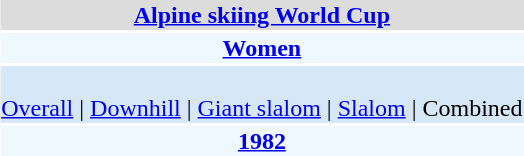<table align="right" class="toccolours" style="margin: 0 0 1em 1em;">
<tr>
<td colspan="2" align=center bgcolor=Gainsboro><strong><a href='#'>Alpine skiing World Cup</a></strong></td>
</tr>
<tr>
<td colspan="2" align=center bgcolor=AliceBlue><strong><a href='#'>Women</a></strong></td>
</tr>
<tr>
<td colspan="2" align=center bgcolor=D6E8F8><br><a href='#'>Overall</a> | 
<a href='#'>Downhill</a> | 
<a href='#'>Giant slalom</a> | 
<a href='#'>Slalom</a> | 
Combined</td>
</tr>
<tr>
<td colspan="2" align=center bgcolor=AliceBlue><strong><a href='#'>1982</a></strong></td>
</tr>
</table>
